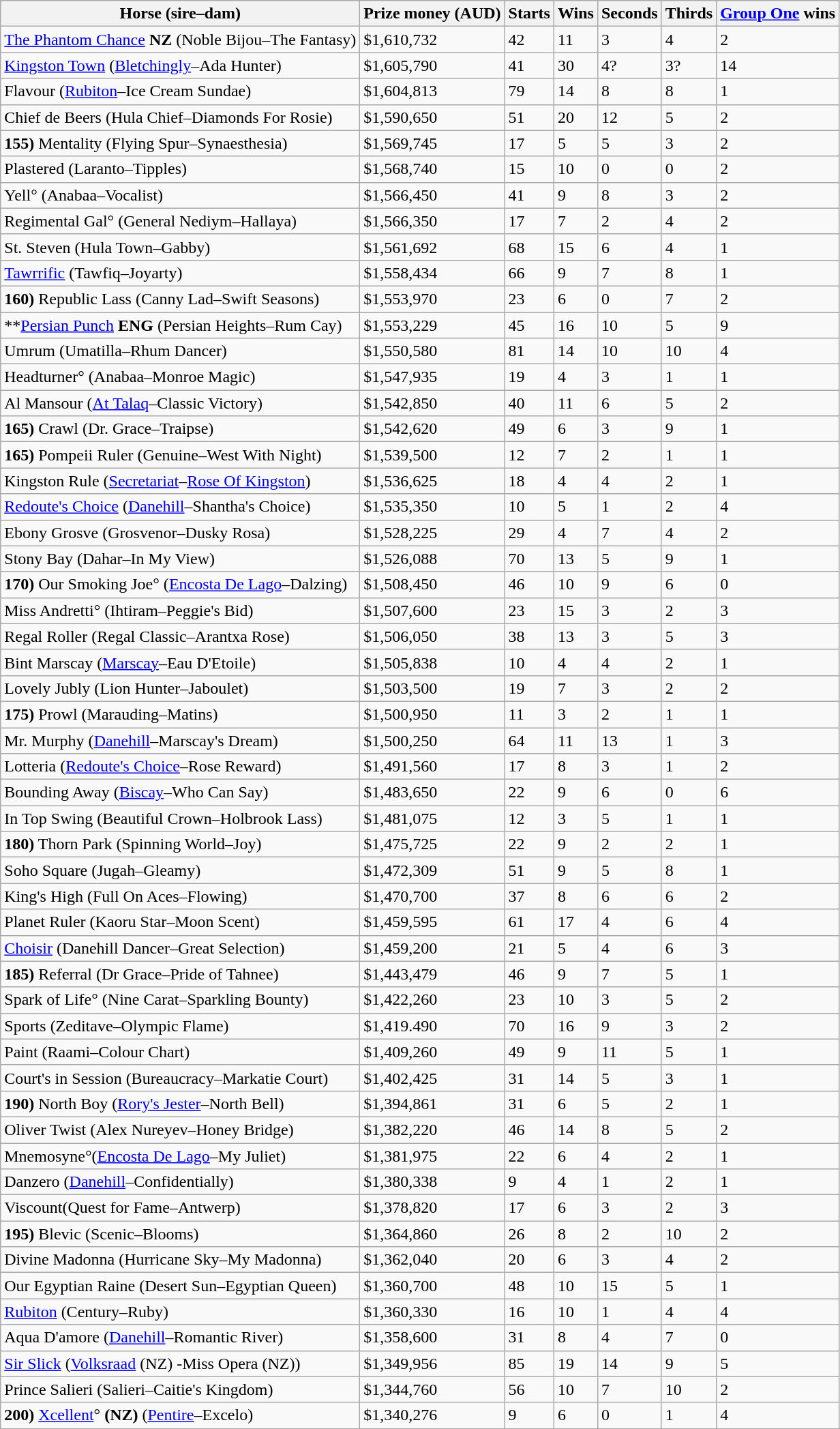<table class="wikitable">
<tr>
<th>Horse (sire–dam)</th>
<th>Prize money (AUD)</th>
<th>Starts</th>
<th>Wins</th>
<th>Seconds</th>
<th>Thirds</th>
<th><a href='#'>Group One</a> wins</th>
</tr>
<tr>
<td><a href='#'>The Phantom Chance</a> <strong>NZ</strong> (Noble Bijou–The Fantasy)</td>
<td>$1,610,732</td>
<td>42</td>
<td>11</td>
<td>3</td>
<td>4</td>
<td>2</td>
</tr>
<tr>
<td><a href='#'>Kingston Town</a> (<a href='#'>Bletchingly</a>–Ada Hunter)</td>
<td>$1,605,790</td>
<td>41</td>
<td>30</td>
<td>4?</td>
<td>3?</td>
<td>14</td>
</tr>
<tr>
<td>Flavour (<a href='#'>Rubiton</a>–Ice Cream Sundae)</td>
<td>$1,604,813</td>
<td>79</td>
<td>14</td>
<td>8</td>
<td>8</td>
<td>1</td>
</tr>
<tr>
<td>Chief de Beers (Hula Chief–Diamonds For Rosie)</td>
<td>$1,590,650</td>
<td>51</td>
<td>20</td>
<td>12</td>
<td>5</td>
<td>2</td>
</tr>
<tr>
<td><strong>155)</strong> Mentality (Flying Spur–Synaesthesia)</td>
<td>$1,569,745</td>
<td>17</td>
<td>5</td>
<td>5</td>
<td>3</td>
<td>2</td>
</tr>
<tr>
<td>Plastered (Laranto–Tipples)</td>
<td>$1,568,740</td>
<td>15</td>
<td>10</td>
<td>0</td>
<td>0</td>
<td>2</td>
</tr>
<tr>
<td>Yell° (Anabaa–Vocalist)</td>
<td>$1,566,450</td>
<td>41</td>
<td>9</td>
<td>8</td>
<td>3</td>
<td>2</td>
</tr>
<tr>
<td>Regimental Gal° (General Nediym–Hallaya)</td>
<td>$1,566,350</td>
<td>17</td>
<td>7</td>
<td>2</td>
<td>4</td>
<td>2</td>
</tr>
<tr>
<td>St. Steven (Hula Town–Gabby)</td>
<td>$1,561,692</td>
<td>68</td>
<td>15</td>
<td>6</td>
<td>4</td>
<td>1</td>
</tr>
<tr>
<td><a href='#'>Tawrrific</a> (Tawfiq–Joyarty)</td>
<td>$1,558,434</td>
<td>66</td>
<td>9</td>
<td>7</td>
<td>8</td>
<td>1</td>
</tr>
<tr>
<td><strong>160)</strong> Republic Lass (Canny Lad–Swift Seasons)</td>
<td>$1,553,970</td>
<td>23</td>
<td>6</td>
<td>0</td>
<td>7</td>
<td>2</td>
</tr>
<tr>
<td>**<a href='#'>Persian Punch</a> <strong>ENG</strong> (Persian Heights–Rum Cay)</td>
<td>$1,553,229</td>
<td>45</td>
<td>16</td>
<td>10</td>
<td>5</td>
<td>9</td>
</tr>
<tr>
<td>Umrum (Umatilla–Rhum Dancer)</td>
<td>$1,550,580</td>
<td>81</td>
<td>14</td>
<td>10</td>
<td>10</td>
<td>4</td>
</tr>
<tr>
<td>Headturner° (Anabaa–Monroe Magic)</td>
<td>$1,547,935</td>
<td>19</td>
<td>4</td>
<td>3</td>
<td>1</td>
<td>1</td>
</tr>
<tr>
<td>Al Mansour (<a href='#'>At Talaq</a>–Classic Victory)</td>
<td>$1,542,850</td>
<td>40</td>
<td>11</td>
<td>6</td>
<td>5</td>
<td>2</td>
</tr>
<tr>
<td><strong>165)</strong> Crawl (Dr. Grace–Traipse)</td>
<td>$1,542,620</td>
<td>49</td>
<td>6</td>
<td>3</td>
<td>9</td>
<td>1</td>
</tr>
<tr>
<td><strong>165)</strong> Pompeii Ruler (Genuine–West With Night)</td>
<td>$1,539,500</td>
<td>12</td>
<td>7</td>
<td>2</td>
<td>1</td>
<td>1</td>
</tr>
<tr>
<td>Kingston Rule (<a href='#'>Secretariat</a>–<a href='#'>Rose Of Kingston</a>)</td>
<td>$1,536,625</td>
<td>18</td>
<td>4</td>
<td>4</td>
<td>2</td>
<td>1</td>
</tr>
<tr>
<td><a href='#'>Redoute's Choice</a> (<a href='#'>Danehill</a>–Shantha's Choice)</td>
<td>$1,535,350</td>
<td>10</td>
<td>5</td>
<td>1</td>
<td>2</td>
<td>4</td>
</tr>
<tr>
<td>Ebony Grosve (Grosvenor–Dusky Rosa)</td>
<td>$1,528,225</td>
<td>29</td>
<td>4</td>
<td>7</td>
<td>4</td>
<td>2</td>
</tr>
<tr>
<td>Stony Bay (Dahar–In My View)</td>
<td>$1,526,088</td>
<td>70</td>
<td>13</td>
<td>5</td>
<td>9</td>
<td>1</td>
</tr>
<tr>
<td><strong>170)</strong> Our Smoking Joe° (<a href='#'>Encosta De Lago</a>–Dalzing)</td>
<td>$1,508,450</td>
<td>46</td>
<td>10</td>
<td>9</td>
<td>6</td>
<td>0</td>
</tr>
<tr>
<td>Miss Andretti° (Ihtiram–Peggie's Bid)</td>
<td>$1,507,600</td>
<td>23</td>
<td>15</td>
<td>3</td>
<td>2</td>
<td>3</td>
</tr>
<tr>
<td>Regal Roller (Regal Classic–Arantxa Rose)</td>
<td>$1,506,050</td>
<td>38</td>
<td>13</td>
<td>3</td>
<td>5</td>
<td>3</td>
</tr>
<tr>
<td>Bint Marscay (<a href='#'>Marscay</a>–Eau D'Etoile)</td>
<td>$1,505,838</td>
<td>10</td>
<td>4</td>
<td>4</td>
<td>2</td>
<td>1</td>
</tr>
<tr>
<td>Lovely Jubly (Lion Hunter–Jaboulet)</td>
<td>$1,503,500</td>
<td>19</td>
<td>7</td>
<td>3</td>
<td>2</td>
<td>2</td>
</tr>
<tr>
<td><strong>175)</strong> Prowl (Marauding–Matins)</td>
<td>$1,500,950</td>
<td>11</td>
<td>3</td>
<td>2</td>
<td>1</td>
<td>1</td>
</tr>
<tr>
<td>Mr. Murphy (<a href='#'>Danehill</a>–Marscay's Dream)</td>
<td>$1,500,250</td>
<td>64</td>
<td>11</td>
<td>13</td>
<td>1</td>
<td>3</td>
</tr>
<tr>
<td>Lotteria (<a href='#'>Redoute's Choice</a>–Rose Reward)</td>
<td>$1,491,560</td>
<td>17</td>
<td>8</td>
<td>3</td>
<td>1</td>
<td>2</td>
</tr>
<tr>
<td>Bounding Away (<a href='#'>Biscay</a>–Who Can Say)</td>
<td>$1,483,650</td>
<td>22</td>
<td>9</td>
<td>6</td>
<td>0</td>
<td>6</td>
</tr>
<tr>
<td>In Top Swing (Beautiful Crown–Holbrook Lass)</td>
<td>$1,481,075</td>
<td>12</td>
<td>3</td>
<td>5</td>
<td>1</td>
<td>1</td>
</tr>
<tr>
<td><strong>180)</strong> Thorn Park (Spinning World–Joy)</td>
<td>$1,475,725</td>
<td>22</td>
<td>9</td>
<td>2</td>
<td>2</td>
<td>1</td>
</tr>
<tr>
<td>Soho Square (Jugah–Gleamy)</td>
<td>$1,472,309</td>
<td>51</td>
<td>9</td>
<td>5</td>
<td>8</td>
<td>1</td>
</tr>
<tr>
<td>King's High (Full On Aces–Flowing)</td>
<td>$1,470,700</td>
<td>37</td>
<td>8</td>
<td>6</td>
<td>6</td>
<td>2</td>
</tr>
<tr>
<td>Planet Ruler (Kaoru Star–Moon Scent)</td>
<td>$1,459,595</td>
<td>61</td>
<td>17</td>
<td>4</td>
<td>6</td>
<td>4</td>
</tr>
<tr>
<td><a href='#'>Choisir</a> (Danehill Dancer–Great Selection)</td>
<td>$1,459,200</td>
<td>21</td>
<td>5</td>
<td>4</td>
<td>6</td>
<td>3</td>
</tr>
<tr>
<td><strong>185)</strong> Referral (Dr Grace–Pride of Tahnee)</td>
<td>$1,443,479</td>
<td>46</td>
<td>9</td>
<td>7</td>
<td>5</td>
<td>1</td>
</tr>
<tr>
<td>Spark of Life° (Nine Carat–Sparkling Bounty)</td>
<td>$1,422,260</td>
<td>23</td>
<td>10</td>
<td>3</td>
<td>5</td>
<td>2</td>
</tr>
<tr>
<td>Sports (Zeditave–Olympic Flame)</td>
<td>$1,419.490</td>
<td>70</td>
<td>16</td>
<td>9</td>
<td>3</td>
<td>2</td>
</tr>
<tr>
<td>Paint (Raami–Colour Chart)</td>
<td>$1,409,260</td>
<td>49</td>
<td>9</td>
<td>11</td>
<td>5</td>
<td>1</td>
</tr>
<tr>
<td>Court's in Session (Bureaucracy–Markatie Court)</td>
<td>$1,402,425</td>
<td>31</td>
<td>14</td>
<td>5</td>
<td>3</td>
<td>1</td>
</tr>
<tr>
<td><strong>190)</strong> North Boy (<a href='#'>Rory's Jester</a>–North Bell)</td>
<td>$1,394,861</td>
<td>31</td>
<td>6</td>
<td>5</td>
<td>2</td>
<td>1</td>
</tr>
<tr>
<td>Oliver Twist (Alex Nureyev–Honey Bridge)</td>
<td>$1,382,220</td>
<td>46</td>
<td>14</td>
<td>8</td>
<td>5</td>
<td>2</td>
</tr>
<tr>
<td>Mnemosyne°(<a href='#'>Encosta De Lago</a>–My Juliet)</td>
<td>$1,381,975</td>
<td>22</td>
<td>6</td>
<td>4</td>
<td>2</td>
<td>1</td>
</tr>
<tr>
<td>Danzero (<a href='#'>Danehill</a>–Confidentially)</td>
<td>$1,380,338</td>
<td>9</td>
<td>4</td>
<td>1</td>
<td>2</td>
<td>1</td>
</tr>
<tr>
<td>Viscount(Quest for Fame–Antwerp)</td>
<td>$1,378,820</td>
<td>17</td>
<td>6</td>
<td>3</td>
<td>2</td>
<td>3</td>
</tr>
<tr>
<td><strong>195)</strong> Blevic (Scenic–Blooms)</td>
<td>$1,364,860</td>
<td>26</td>
<td>8</td>
<td>2</td>
<td>10</td>
<td>2</td>
</tr>
<tr>
<td>Divine Madonna (Hurricane Sky–My Madonna)</td>
<td>$1,362,040</td>
<td>20</td>
<td>6</td>
<td>3</td>
<td>4</td>
<td>2</td>
</tr>
<tr>
<td>Our Egyptian Raine (Desert Sun–Egyptian Queen)</td>
<td>$1,360,700</td>
<td>48</td>
<td>10</td>
<td>15</td>
<td>5</td>
<td>1</td>
</tr>
<tr>
<td><a href='#'>Rubiton</a> (Century–Ruby)</td>
<td>$1,360,330</td>
<td>16</td>
<td>10</td>
<td>1</td>
<td>4</td>
<td>4</td>
</tr>
<tr>
<td>Aqua D'amore (<a href='#'>Danehill</a>–Romantic River)</td>
<td>$1,358,600</td>
<td>31</td>
<td>8</td>
<td>4</td>
<td>7</td>
<td>0</td>
</tr>
<tr>
<td><a href='#'>Sir Slick</a> (<a href='#'>Volksraad</a> (NZ) -Miss Opera (NZ))</td>
<td>$1,349,956</td>
<td>85</td>
<td>19</td>
<td>14</td>
<td>9</td>
<td>5</td>
</tr>
<tr>
<td>Prince Salieri (Salieri–Caitie's Kingdom)</td>
<td>$1,344,760</td>
<td>56</td>
<td>10</td>
<td>7</td>
<td>10</td>
<td>2</td>
</tr>
<tr>
<td><strong>200)</strong> <a href='#'>Xcellent</a>° <strong>(NZ)</strong> (<a href='#'>Pentire</a>–Excelo)</td>
<td>$1,340,276</td>
<td>9</td>
<td>6</td>
<td>0</td>
<td>1</td>
<td>4</td>
</tr>
<tr>
</tr>
</table>
